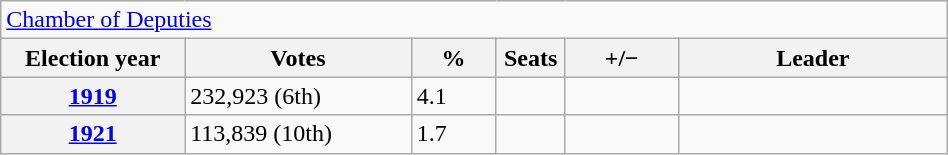<table class=wikitable style="width:50%; border:1px #AAAAFF solid">
<tr>
<td colspan=6><a href='#'>Chamber of Deputies</a></td>
</tr>
<tr>
<th width=13%>Election year</th>
<th width=16%>Votes</th>
<th width=6%>%</th>
<th width=1%>Seats</th>
<th width=8%>+/−</th>
<th width=19%>Leader</th>
</tr>
<tr>
<th><a href='#'>1919</a></th>
<td>232,923 (6th)</td>
<td>4.1</td>
<td></td>
<td></td>
<td></td>
</tr>
<tr>
<th><a href='#'>1921</a></th>
<td>113,839 (10th)</td>
<td>1.7</td>
<td></td>
<td></td>
<td></td>
</tr>
</table>
